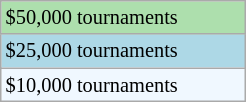<table class="wikitable" style="font-size:85%; width:13%;">
<tr style="background:#addfad;">
<td>$50,000 tournaments</td>
</tr>
<tr style="background:lightblue;">
<td>$25,000 tournaments</td>
</tr>
<tr style="background:#f0f8ff;">
<td>$10,000 tournaments</td>
</tr>
</table>
